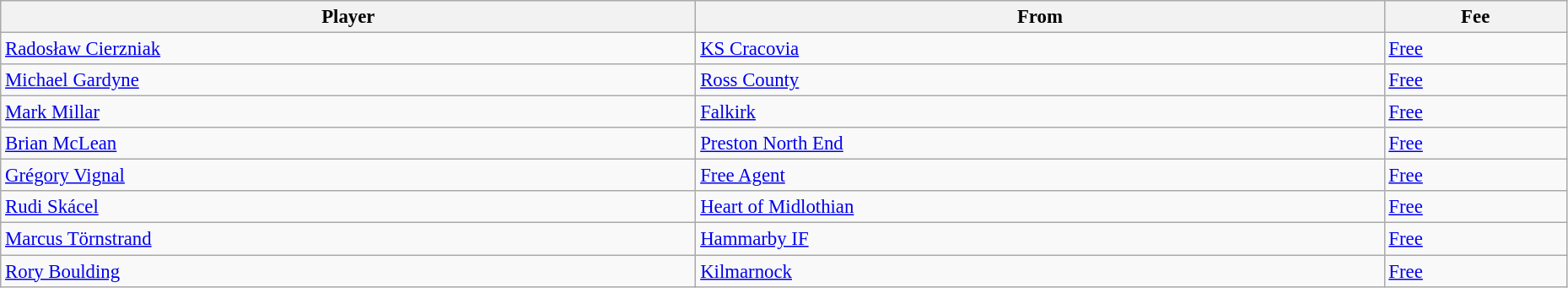<table class="wikitable" style="text-align:center; font-size:95%;width:98%; text-align:left">
<tr>
<th>Player</th>
<th>From</th>
<th>Fee</th>
</tr>
<tr>
<td> <a href='#'>Radosław Cierzniak</a></td>
<td> <a href='#'>KS Cracovia</a></td>
<td><a href='#'>Free</a></td>
</tr>
<tr>
<td> <a href='#'>Michael Gardyne</a></td>
<td> <a href='#'>Ross County</a></td>
<td><a href='#'>Free</a></td>
</tr>
<tr>
<td> <a href='#'>Mark Millar</a></td>
<td> <a href='#'>Falkirk</a></td>
<td><a href='#'>Free</a></td>
</tr>
<tr>
<td> <a href='#'>Brian McLean</a></td>
<td> <a href='#'>Preston North End</a></td>
<td><a href='#'>Free</a></td>
</tr>
<tr>
<td> <a href='#'>Grégory Vignal</a></td>
<td><a href='#'>Free Agent</a></td>
<td><a href='#'>Free</a></td>
</tr>
<tr>
<td> <a href='#'>Rudi Skácel</a></td>
<td> <a href='#'>Heart of Midlothian</a></td>
<td><a href='#'>Free</a></td>
</tr>
<tr>
<td> <a href='#'>Marcus Törnstrand</a></td>
<td> <a href='#'>Hammarby IF</a></td>
<td><a href='#'>Free</a></td>
</tr>
<tr>
<td> <a href='#'>Rory Boulding</a></td>
<td> <a href='#'>Kilmarnock</a></td>
<td><a href='#'>Free</a></td>
</tr>
</table>
